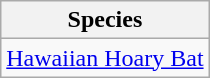<table class="wikitable">
<tr>
<th>Species</th>
</tr>
<tr>
<td><a href='#'>Hawaiian Hoary Bat</a></td>
</tr>
</table>
